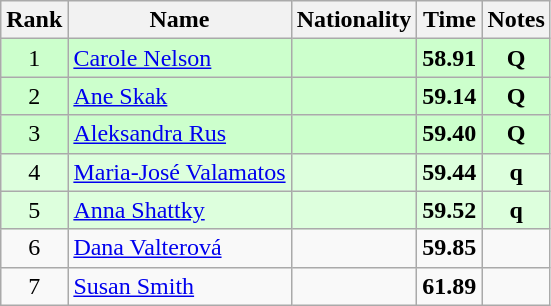<table class="wikitable sortable" style="text-align:center">
<tr>
<th>Rank</th>
<th>Name</th>
<th>Nationality</th>
<th>Time</th>
<th>Notes</th>
</tr>
<tr bgcolor=ccffcc>
<td>1</td>
<td align=left><a href='#'>Carole Nelson</a></td>
<td align=left></td>
<td><strong>58.91</strong></td>
<td><strong>Q</strong></td>
</tr>
<tr bgcolor=ccffcc>
<td>2</td>
<td align=left><a href='#'>Ane Skak</a></td>
<td align=left></td>
<td><strong>59.14</strong></td>
<td><strong>Q</strong></td>
</tr>
<tr bgcolor=ccffcc>
<td>3</td>
<td align=left><a href='#'>Aleksandra Rus</a></td>
<td align=left></td>
<td><strong>59.40</strong></td>
<td><strong>Q</strong></td>
</tr>
<tr bgcolor=ddffdd>
<td>4</td>
<td align=left><a href='#'>Maria-José Valamatos</a></td>
<td align=left></td>
<td><strong>59.44</strong></td>
<td><strong>q</strong></td>
</tr>
<tr bgcolor=ddffdd>
<td>5</td>
<td align=left><a href='#'>Anna Shattky</a></td>
<td align=left></td>
<td><strong>59.52</strong></td>
<td><strong>q</strong></td>
</tr>
<tr>
<td>6</td>
<td align=left><a href='#'>Dana Valterová</a></td>
<td align=left></td>
<td><strong>59.85</strong></td>
<td></td>
</tr>
<tr>
<td>7</td>
<td align=left><a href='#'>Susan Smith</a></td>
<td align=left></td>
<td><strong>61.89</strong></td>
<td></td>
</tr>
</table>
